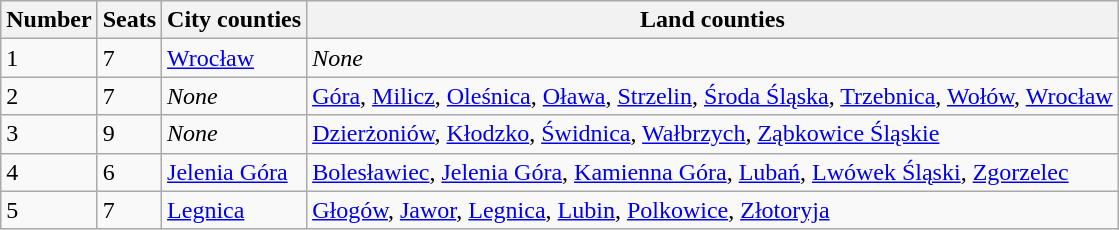<table class=wikitable>
<tr>
<th>Number</th>
<th>Seats</th>
<th>City counties</th>
<th>Land counties</th>
</tr>
<tr>
<td>1</td>
<td>7</td>
<td><a href='#'>Wrocław</a></td>
<td><em>None</em></td>
</tr>
<tr>
<td>2</td>
<td>7</td>
<td><em>None</em></td>
<td><a href='#'>Góra</a>, <a href='#'>Milicz</a>, <a href='#'>Oleśnica</a>, <a href='#'>Oława</a>, <a href='#'>Strzelin</a>, <a href='#'>Środa Śląska</a>, <a href='#'>Trzebnica</a>, <a href='#'>Wołów</a>, <a href='#'>Wrocław</a></td>
</tr>
<tr>
<td>3</td>
<td>9</td>
<td><em>None</em></td>
<td><a href='#'>Dzierżoniów</a>, <a href='#'>Kłodzko</a>, <a href='#'>Świdnica</a>, <a href='#'>Wałbrzych</a>, <a href='#'>Ząbkowice Śląskie</a></td>
</tr>
<tr>
<td>4</td>
<td>6</td>
<td><a href='#'>Jelenia Góra</a></td>
<td><a href='#'>Bolesławiec</a>, <a href='#'>Jelenia Góra</a>, <a href='#'>Kamienna Góra</a>, <a href='#'>Lubań</a>, <a href='#'>Lwówek Śląski</a>, <a href='#'>Zgorzelec</a></td>
</tr>
<tr>
<td>5</td>
<td>7</td>
<td><a href='#'>Legnica</a></td>
<td><a href='#'>Głogów</a>, <a href='#'>Jawor</a>, <a href='#'>Legnica</a>, <a href='#'>Lubin</a>, <a href='#'>Polkowice</a>, <a href='#'>Złotoryja</a></td>
</tr>
</table>
